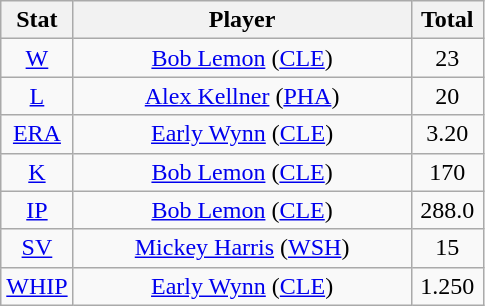<table class="wikitable" style="text-align:center;">
<tr>
<th style="width:15%;">Stat</th>
<th>Player</th>
<th style="width:15%;">Total</th>
</tr>
<tr>
<td><a href='#'>W</a></td>
<td><a href='#'>Bob Lemon</a> (<a href='#'>CLE</a>)</td>
<td>23</td>
</tr>
<tr>
<td><a href='#'>L</a></td>
<td><a href='#'>Alex Kellner</a> (<a href='#'>PHA</a>)</td>
<td>20</td>
</tr>
<tr>
<td><a href='#'>ERA</a></td>
<td><a href='#'>Early Wynn</a> (<a href='#'>CLE</a>)</td>
<td>3.20</td>
</tr>
<tr>
<td><a href='#'>K</a></td>
<td><a href='#'>Bob Lemon</a> (<a href='#'>CLE</a>)</td>
<td>170</td>
</tr>
<tr>
<td><a href='#'>IP</a></td>
<td><a href='#'>Bob Lemon</a> (<a href='#'>CLE</a>)</td>
<td>288.0</td>
</tr>
<tr>
<td><a href='#'>SV</a></td>
<td><a href='#'>Mickey Harris</a> (<a href='#'>WSH</a>)</td>
<td>15</td>
</tr>
<tr>
<td><a href='#'>WHIP</a></td>
<td><a href='#'>Early Wynn</a> (<a href='#'>CLE</a>)</td>
<td>1.250</td>
</tr>
</table>
